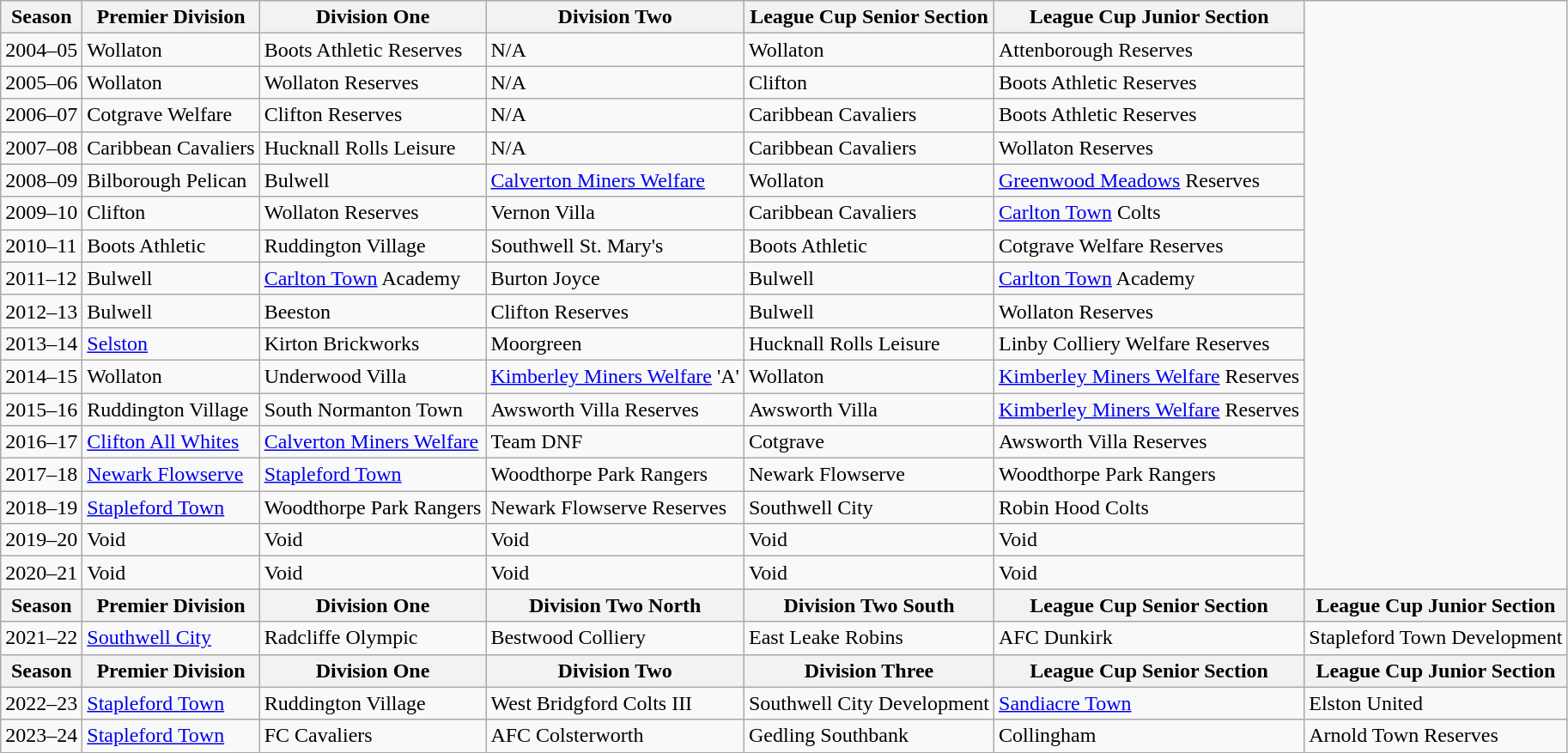<table class="wikitable">
<tr>
<th>Season</th>
<th>Premier Division</th>
<th>Division One</th>
<th>Division Two</th>
<th>League Cup Senior Section</th>
<th>League Cup Junior Section</th>
</tr>
<tr>
<td>2004–05</td>
<td>Wollaton</td>
<td>Boots Athletic Reserves</td>
<td>N/A</td>
<td>Wollaton</td>
<td>Attenborough Reserves</td>
</tr>
<tr>
<td>2005–06</td>
<td>Wollaton</td>
<td>Wollaton Reserves</td>
<td>N/A</td>
<td>Clifton</td>
<td>Boots Athletic Reserves</td>
</tr>
<tr>
<td>2006–07</td>
<td>Cotgrave Welfare</td>
<td>Clifton Reserves</td>
<td>N/A</td>
<td>Caribbean Cavaliers</td>
<td>Boots Athletic Reserves</td>
</tr>
<tr>
<td>2007–08</td>
<td>Caribbean Cavaliers</td>
<td>Hucknall Rolls Leisure</td>
<td>N/A</td>
<td>Caribbean Cavaliers</td>
<td>Wollaton Reserves</td>
</tr>
<tr>
<td>2008–09</td>
<td>Bilborough Pelican</td>
<td>Bulwell</td>
<td><a href='#'>Calverton Miners Welfare</a></td>
<td>Wollaton</td>
<td><a href='#'>Greenwood Meadows</a> Reserves</td>
</tr>
<tr>
<td>2009–10</td>
<td>Clifton</td>
<td>Wollaton Reserves</td>
<td>Vernon Villa</td>
<td>Caribbean Cavaliers</td>
<td><a href='#'>Carlton Town</a> Colts</td>
</tr>
<tr>
<td>2010–11</td>
<td>Boots Athletic</td>
<td>Ruddington Village</td>
<td>Southwell St. Mary's</td>
<td>Boots Athletic</td>
<td>Cotgrave Welfare Reserves</td>
</tr>
<tr>
<td>2011–12</td>
<td>Bulwell</td>
<td><a href='#'>Carlton Town</a> Academy</td>
<td>Burton Joyce</td>
<td>Bulwell</td>
<td><a href='#'>Carlton Town</a> Academy</td>
</tr>
<tr>
<td>2012–13</td>
<td>Bulwell</td>
<td>Beeston</td>
<td>Clifton Reserves</td>
<td>Bulwell</td>
<td>Wollaton Reserves</td>
</tr>
<tr>
<td>2013–14</td>
<td><a href='#'>Selston</a></td>
<td>Kirton Brickworks</td>
<td>Moorgreen</td>
<td>Hucknall Rolls Leisure</td>
<td>Linby Colliery Welfare Reserves</td>
</tr>
<tr>
<td>2014–15</td>
<td>Wollaton</td>
<td>Underwood Villa</td>
<td><a href='#'>Kimberley Miners Welfare</a> 'A'</td>
<td>Wollaton</td>
<td><a href='#'>Kimberley Miners Welfare</a> Reserves</td>
</tr>
<tr>
<td>2015–16</td>
<td>Ruddington Village</td>
<td>South Normanton Town</td>
<td>Awsworth Villa Reserves</td>
<td>Awsworth Villa</td>
<td><a href='#'>Kimberley Miners Welfare</a> Reserves</td>
</tr>
<tr>
<td>2016–17</td>
<td><a href='#'>Clifton All Whites</a></td>
<td><a href='#'>Calverton Miners Welfare</a></td>
<td>Team DNF</td>
<td>Cotgrave</td>
<td>Awsworth Villa Reserves</td>
</tr>
<tr>
<td>2017–18</td>
<td><a href='#'>Newark Flowserve</a></td>
<td><a href='#'>Stapleford Town</a></td>
<td>Woodthorpe Park Rangers</td>
<td>Newark Flowserve</td>
<td>Woodthorpe Park Rangers</td>
</tr>
<tr>
<td>2018–19</td>
<td><a href='#'>Stapleford Town</a></td>
<td>Woodthorpe Park Rangers</td>
<td>Newark Flowserve Reserves</td>
<td>Southwell City</td>
<td>Robin Hood Colts</td>
</tr>
<tr>
<td>2019–20</td>
<td>Void</td>
<td>Void</td>
<td>Void</td>
<td>Void</td>
<td>Void</td>
</tr>
<tr>
<td>2020–21</td>
<td>Void</td>
<td>Void</td>
<td>Void</td>
<td>Void</td>
<td>Void</td>
</tr>
<tr>
<th>Season</th>
<th>Premier Division</th>
<th>Division One</th>
<th>Division Two North</th>
<th>Division Two South</th>
<th>League Cup Senior Section</th>
<th>League Cup Junior Section</th>
</tr>
<tr>
<td>2021–22</td>
<td><a href='#'>Southwell City</a></td>
<td>Radcliffe Olympic</td>
<td>Bestwood Colliery</td>
<td>East Leake Robins</td>
<td>AFC Dunkirk</td>
<td>Stapleford Town Development</td>
</tr>
<tr>
<th>Season</th>
<th>Premier Division</th>
<th>Division One</th>
<th>Division Two</th>
<th>Division Three</th>
<th>League Cup Senior Section</th>
<th>League Cup Junior Section</th>
</tr>
<tr>
<td>2022–23</td>
<td><a href='#'>Stapleford Town</a></td>
<td>Ruddington Village</td>
<td>West Bridgford Colts III</td>
<td>Southwell City Development</td>
<td><a href='#'>Sandiacre Town</a></td>
<td>Elston United</td>
</tr>
<tr>
<td>2023–24</td>
<td><a href='#'>Stapleford Town</a></td>
<td>FC Cavaliers</td>
<td>AFC Colsterworth</td>
<td>Gedling Southbank</td>
<td>Collingham</td>
<td>Arnold Town Reserves</td>
</tr>
</table>
